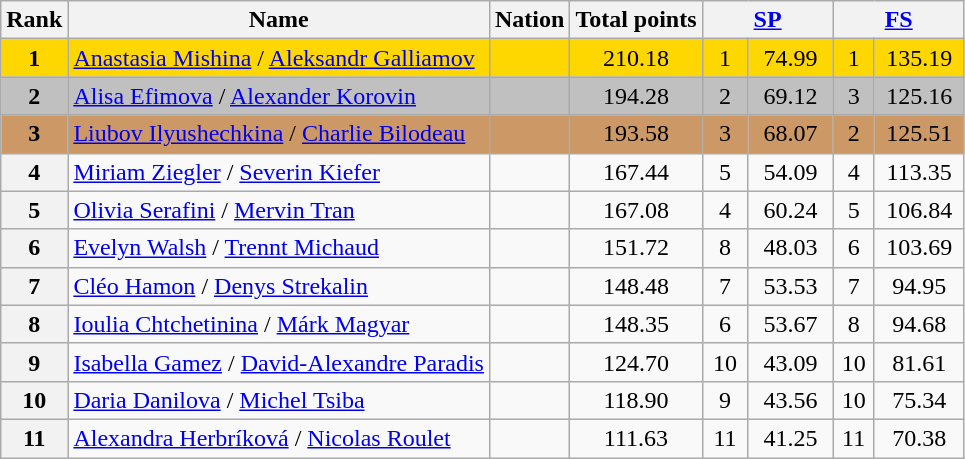<table class="wikitable sortable">
<tr>
<th>Rank</th>
<th>Name</th>
<th>Nation</th>
<th>Total points</th>
<th colspan="2" width="80px"><a href='#'>SP</a></th>
<th colspan="2" width="80px"><a href='#'>FS</a></th>
</tr>
<tr bgcolor="gold">
<td align="center"><strong>1</strong></td>
<td><a href='#'>Anastasia Mishina</a> / <a href='#'>Aleksandr Galliamov</a></td>
<td></td>
<td align="center">210.18</td>
<td align="center">1</td>
<td align="center">74.99</td>
<td align="center">1</td>
<td align="center">135.19</td>
</tr>
<tr bgcolor="silver">
<td align="center"><strong>2</strong></td>
<td><a href='#'>Alisa Efimova</a> / <a href='#'>Alexander Korovin</a></td>
<td></td>
<td align="center">194.28</td>
<td align="center">2</td>
<td align="center">69.12</td>
<td align="center">3</td>
<td align="center">125.16</td>
</tr>
<tr bgcolor="cc9966">
<td align="center"><strong>3</strong></td>
<td><a href='#'>Liubov Ilyushechkina</a> / <a href='#'>Charlie Bilodeau</a></td>
<td></td>
<td align="center">193.58</td>
<td align="center">3</td>
<td align="center">68.07</td>
<td align="center">2</td>
<td align="center">125.51</td>
</tr>
<tr>
<th>4</th>
<td><a href='#'>Miriam Ziegler</a> / <a href='#'>Severin Kiefer</a></td>
<td></td>
<td align="center">167.44</td>
<td align="center">5</td>
<td align="center">54.09</td>
<td align="center">4</td>
<td align="center">113.35</td>
</tr>
<tr>
<th>5</th>
<td><a href='#'>Olivia Serafini</a> / <a href='#'>Mervin Tran</a></td>
<td></td>
<td align="center">167.08</td>
<td align="center">4</td>
<td align="center">60.24</td>
<td align="center">5</td>
<td align="center">106.84</td>
</tr>
<tr>
<th>6</th>
<td><a href='#'>Evelyn Walsh</a> / <a href='#'>Trennt Michaud</a></td>
<td></td>
<td align="center">151.72</td>
<td align="center">8</td>
<td align="center">48.03</td>
<td align="center">6</td>
<td align="center">103.69</td>
</tr>
<tr>
<th>7</th>
<td><a href='#'>Cléo Hamon</a> / <a href='#'>Denys Strekalin</a></td>
<td></td>
<td align="center">148.48</td>
<td align="center">7</td>
<td align="center">53.53</td>
<td align="center">7</td>
<td align="center">94.95</td>
</tr>
<tr>
<th>8</th>
<td><a href='#'>Ioulia Chtchetinina</a> / <a href='#'>Márk Magyar</a></td>
<td></td>
<td align="center">148.35</td>
<td align="center">6</td>
<td align="center">53.67</td>
<td align="center">8</td>
<td align="center">94.68</td>
</tr>
<tr>
<th>9</th>
<td><a href='#'>Isabella Gamez</a> / <a href='#'>David-Alexandre Paradis</a></td>
<td></td>
<td align="center">124.70</td>
<td align="center">10</td>
<td align="center">43.09</td>
<td align="center">10</td>
<td align="center">81.61</td>
</tr>
<tr>
<th>10</th>
<td><a href='#'>Daria Danilova</a> / <a href='#'>Michel Tsiba</a></td>
<td></td>
<td align="center">118.90</td>
<td align="center">9</td>
<td align="center">43.56</td>
<td align="center">10</td>
<td align="center">75.34</td>
</tr>
<tr>
<th>11</th>
<td><a href='#'>Alexandra Herbríková</a> / <a href='#'>Nicolas Roulet</a></td>
<td></td>
<td align="center">111.63</td>
<td align="center">11</td>
<td align="center">41.25</td>
<td align="center">11</td>
<td align="center">70.38</td>
</tr>
</table>
